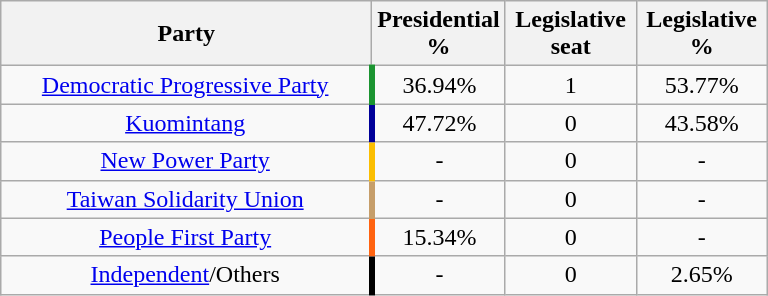<table class="wikitable" style="text-align:center">
<tr>
<th width=240>Party</th>
<th width=80>Presidential %</th>
<th width=80>Legislative seat</th>
<th width=80>Legislative %</th>
</tr>
<tr>
<td align=center style="border-right:4px solid #1B9431;" align="center"><a href='#'>Democratic Progressive Party</a></td>
<td>36.94%</td>
<td>1</td>
<td>53.77%</td>
</tr>
<tr>
<td align=center style="border-right:4px solid #000099;" align="center"><a href='#'>Kuomintang</a></td>
<td>47.72%</td>
<td>0</td>
<td>43.58%</td>
</tr>
<tr>
<td align=center style="border-right:4px solid #FBBE01;" align="center"><a href='#'>New Power Party</a></td>
<td>-</td>
<td>0</td>
<td>-</td>
</tr>
<tr>
<td align=center style="border-right:4px solid #C69E6A;" align="center"><a href='#'>Taiwan Solidarity Union</a></td>
<td>-</td>
<td>0</td>
<td>-</td>
</tr>
<tr>
<td align=center style="border-right:4px solid #FF6310;" align="center"><a href='#'>People First Party</a></td>
<td>15.34%</td>
<td>0</td>
<td>-</td>
</tr>
<tr>
<td align=center style="border-right:4px solid #000000;" align="center"><a href='#'>Independent</a>/Others</td>
<td>-</td>
<td>0</td>
<td>2.65%</td>
</tr>
</table>
